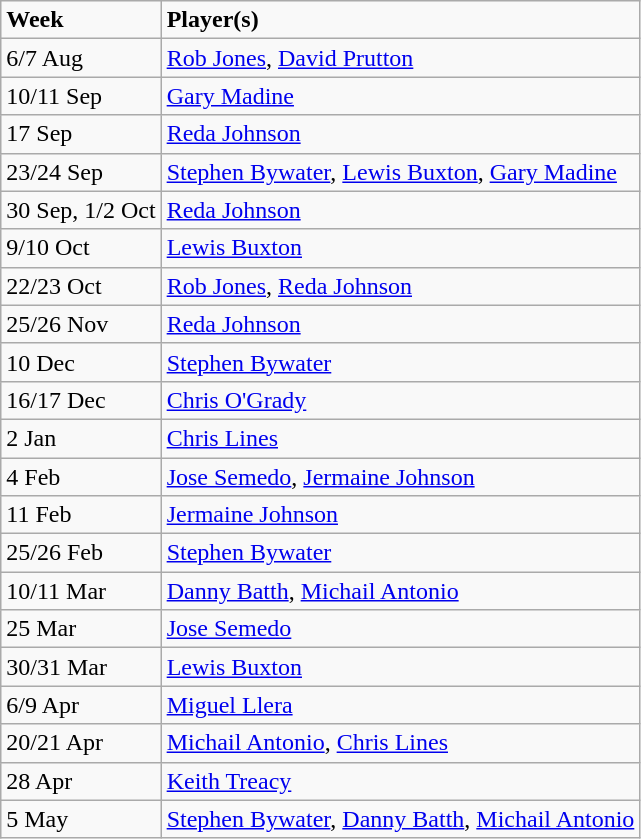<table class="wikitable">
<tr>
<td><strong>Week</strong></td>
<td><strong>Player(s)</strong></td>
</tr>
<tr>
<td>6/7 Aug</td>
<td> <a href='#'>Rob Jones</a>,  <a href='#'>David Prutton</a></td>
</tr>
<tr>
<td>10/11 Sep</td>
<td> <a href='#'>Gary Madine</a></td>
</tr>
<tr>
<td>17 Sep</td>
<td> <a href='#'>Reda Johnson</a></td>
</tr>
<tr>
<td>23/24 Sep</td>
<td> <a href='#'>Stephen Bywater</a>,  <a href='#'>Lewis Buxton</a>,  <a href='#'>Gary Madine</a></td>
</tr>
<tr>
<td>30 Sep, 1/2 Oct</td>
<td> <a href='#'>Reda Johnson</a></td>
</tr>
<tr>
<td>9/10 Oct</td>
<td> <a href='#'>Lewis Buxton</a></td>
</tr>
<tr>
<td>22/23 Oct</td>
<td> <a href='#'>Rob Jones</a>,  <a href='#'>Reda Johnson</a></td>
</tr>
<tr>
<td>25/26 Nov</td>
<td> <a href='#'>Reda Johnson</a></td>
</tr>
<tr>
<td>10 Dec</td>
<td> <a href='#'>Stephen Bywater</a></td>
</tr>
<tr>
<td>16/17 Dec</td>
<td> <a href='#'>Chris O'Grady</a></td>
</tr>
<tr>
<td>2 Jan</td>
<td> <a href='#'>Chris Lines</a></td>
</tr>
<tr>
<td>4 Feb</td>
<td> <a href='#'>Jose Semedo</a>,  <a href='#'>Jermaine Johnson</a></td>
</tr>
<tr>
<td>11 Feb</td>
<td> <a href='#'>Jermaine Johnson</a></td>
</tr>
<tr>
<td>25/26 Feb</td>
<td> <a href='#'>Stephen Bywater</a></td>
</tr>
<tr>
<td>10/11 Mar</td>
<td> <a href='#'>Danny Batth</a>,  <a href='#'>Michail Antonio</a></td>
</tr>
<tr>
<td>25 Mar</td>
<td> <a href='#'>Jose Semedo</a></td>
</tr>
<tr>
<td>30/31 Mar</td>
<td> <a href='#'>Lewis Buxton</a></td>
</tr>
<tr>
<td>6/9 Apr</td>
<td> <a href='#'>Miguel Llera</a></td>
</tr>
<tr>
<td>20/21 Apr</td>
<td> <a href='#'>Michail Antonio</a>,  <a href='#'>Chris Lines</a></td>
</tr>
<tr>
<td>28 Apr</td>
<td> <a href='#'>Keith Treacy</a></td>
</tr>
<tr>
<td>5 May</td>
<td> <a href='#'>Stephen Bywater</a>,  <a href='#'>Danny Batth</a>,  <a href='#'>Michail Antonio</a></td>
</tr>
</table>
